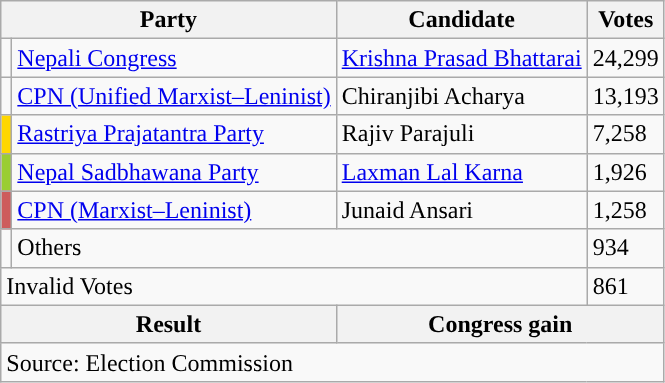<table class="wikitable">
<tr>
<th colspan="2">Party</th>
<th>Candidate</th>
<th>Votes</th>
</tr>
<tr>
<td style="background-color:"></td>
<td><a href='#'>Nepali Congress</a></td>
<td><a href='#'>Krishna Prasad Bhattarai</a></td>
<td>24,299</td>
</tr>
<tr>
<td style="background-color:"></td>
<td><a href='#'>CPN (Unified Marxist–Leninist)</a></td>
<td>Chiranjibi Acharya</td>
<td>13,193</td>
</tr>
<tr>
<td style="background-color:gold"></td>
<td><a href='#'>Rastriya Prajatantra Party</a></td>
<td>Rajiv Parajuli</td>
<td>7,258</td>
</tr>
<tr>
<td style="background-color:yellowgreen"></td>
<td><a href='#'>Nepal Sadbhawana Party</a></td>
<td><a href='#'>Laxman Lal Karna</a></td>
<td>1,926</td>
</tr>
<tr>
<td style="background-color:indianred"></td>
<td><a href='#'>CPN (Marxist–Leninist)</a></td>
<td>Junaid Ansari</td>
<td>1,258</td>
</tr>
<tr>
<td></td>
<td colspan="2">Others</td>
<td>934</td>
</tr>
<tr>
<td colspan="3">Invalid Votes</td>
<td>861</td>
</tr>
<tr>
<th colspan="2">Result</th>
<th colspan="2">Congress gain</th>
</tr>
<tr>
<td colspan="4">Source: Election Commission</td>
</tr>
</table>
